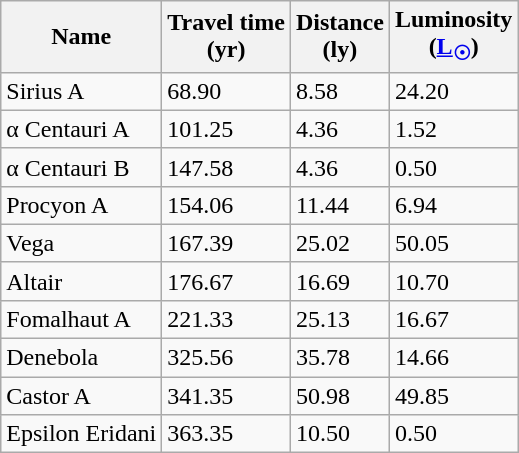<table class="wikitable">
<tr>
<th>Name</th>
<th>Travel time<br> (yr)</th>
<th>Distance<br>  (ly)</th>
<th>Luminosity<br> (<a href='#'>L<sub>☉</sub></a>)</th>
</tr>
<tr>
<td>Sirius A</td>
<td>68.90</td>
<td>8.58</td>
<td>24.20</td>
</tr>
<tr>
<td>α Centauri A</td>
<td>101.25</td>
<td>4.36</td>
<td>1.52</td>
</tr>
<tr>
<td>α Centauri B</td>
<td>147.58</td>
<td>4.36</td>
<td>0.50</td>
</tr>
<tr>
<td>Procyon A</td>
<td>154.06</td>
<td>11.44</td>
<td>6.94</td>
</tr>
<tr>
<td>Vega</td>
<td>167.39</td>
<td>25.02</td>
<td>50.05</td>
</tr>
<tr>
<td>Altair</td>
<td>176.67</td>
<td>16.69</td>
<td>10.70</td>
</tr>
<tr>
<td>Fomalhaut A</td>
<td>221.33</td>
<td>25.13</td>
<td>16.67</td>
</tr>
<tr>
<td>Denebola</td>
<td>325.56</td>
<td>35.78</td>
<td>14.66</td>
</tr>
<tr>
<td>Castor A</td>
<td>341.35</td>
<td>50.98</td>
<td>49.85</td>
</tr>
<tr>
<td>Epsilon Eridani</td>
<td>363.35</td>
<td>10.50</td>
<td>0.50</td>
</tr>
</table>
